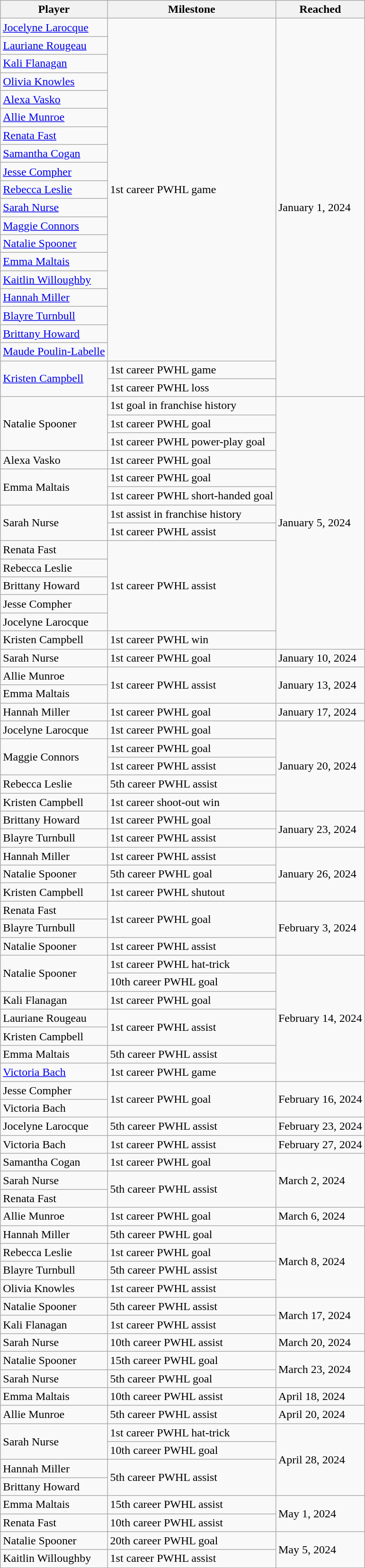<table class="wikitable">
<tr>
<th>Player</th>
<th>Milestone</th>
<th>Reached</th>
</tr>
<tr>
<td><a href='#'>Jocelyne Larocque</a></td>
<td rowspan=19>1st career PWHL game</td>
<td rowspan=21>January 1, 2024</td>
</tr>
<tr>
<td><a href='#'>Lauriane Rougeau</a></td>
</tr>
<tr>
<td><a href='#'>Kali Flanagan</a></td>
</tr>
<tr>
<td><a href='#'>Olivia Knowles</a></td>
</tr>
<tr>
<td><a href='#'>Alexa Vasko</a></td>
</tr>
<tr>
<td><a href='#'>Allie Munroe</a></td>
</tr>
<tr>
<td><a href='#'>Renata Fast</a></td>
</tr>
<tr>
<td><a href='#'>Samantha Cogan</a></td>
</tr>
<tr>
<td><a href='#'>Jesse Compher</a></td>
</tr>
<tr>
<td><a href='#'>Rebecca Leslie</a></td>
</tr>
<tr>
<td><a href='#'>Sarah Nurse</a></td>
</tr>
<tr>
<td><a href='#'>Maggie Connors</a></td>
</tr>
<tr>
<td><a href='#'>Natalie Spooner</a></td>
</tr>
<tr>
<td><a href='#'>Emma Maltais</a></td>
</tr>
<tr>
<td><a href='#'>Kaitlin Willoughby</a></td>
</tr>
<tr>
<td><a href='#'>Hannah Miller</a></td>
</tr>
<tr>
<td><a href='#'>Blayre Turnbull</a></td>
</tr>
<tr>
<td><a href='#'>Brittany Howard</a></td>
</tr>
<tr>
<td><a href='#'>Maude Poulin-Labelle</a></td>
</tr>
<tr>
<td rowspan=2><a href='#'>Kristen Campbell</a></td>
<td>1st career PWHL game</td>
</tr>
<tr>
<td>1st career PWHL loss</td>
</tr>
<tr>
<td rowspan=3>Natalie Spooner</td>
<td>1st goal in franchise history</td>
<td rowspan=14>January 5, 2024</td>
</tr>
<tr>
<td>1st career PWHL goal</td>
</tr>
<tr>
<td>1st career PWHL power-play goal</td>
</tr>
<tr>
<td>Alexa Vasko</td>
<td>1st career PWHL goal</td>
</tr>
<tr>
<td rowspan=2>Emma Maltais</td>
<td>1st career PWHL goal</td>
</tr>
<tr>
<td>1st career PWHL short-handed goal</td>
</tr>
<tr>
<td rowspan=2>Sarah Nurse</td>
<td>1st assist in franchise history</td>
</tr>
<tr>
<td>1st career PWHL assist</td>
</tr>
<tr>
<td>Renata Fast</td>
<td rowspan=5>1st career PWHL assist</td>
</tr>
<tr>
<td>Rebecca Leslie</td>
</tr>
<tr>
<td>Brittany Howard</td>
</tr>
<tr>
<td>Jesse Compher</td>
</tr>
<tr>
<td>Jocelyne Larocque</td>
</tr>
<tr>
<td>Kristen Campbell</td>
<td>1st career PWHL win</td>
</tr>
<tr>
<td>Sarah Nurse</td>
<td>1st career PWHL goal</td>
<td>January 10, 2024</td>
</tr>
<tr>
<td>Allie Munroe</td>
<td rowspan=2>1st career PWHL assist</td>
<td rowspan=2>January 13, 2024</td>
</tr>
<tr>
<td>Emma Maltais</td>
</tr>
<tr>
<td>Hannah Miller</td>
<td>1st career PWHL goal</td>
<td>January 17, 2024</td>
</tr>
<tr>
<td>Jocelyne Larocque</td>
<td>1st career PWHL goal</td>
<td rowspan=5>January 20, 2024</td>
</tr>
<tr>
<td rowspan=2>Maggie Connors</td>
<td>1st career PWHL goal</td>
</tr>
<tr>
<td>1st career PWHL assist</td>
</tr>
<tr>
<td>Rebecca Leslie</td>
<td>5th career PWHL assist</td>
</tr>
<tr>
<td>Kristen Campbell</td>
<td>1st career shoot-out win</td>
</tr>
<tr>
<td>Brittany Howard</td>
<td>1st career PWHL goal</td>
<td rowspan=2>January 23, 2024</td>
</tr>
<tr>
<td>Blayre Turnbull</td>
<td>1st career PWHL assist</td>
</tr>
<tr>
<td>Hannah Miller</td>
<td>1st career PWHL assist</td>
<td rowspan="3">January 26, 2024</td>
</tr>
<tr>
<td>Natalie Spooner</td>
<td>5th career PWHL goal</td>
</tr>
<tr>
<td>Kristen Campbell</td>
<td>1st career PWHL shutout</td>
</tr>
<tr>
<td>Renata Fast</td>
<td rowspan=2>1st career PWHL goal</td>
<td rowspan=3>February 3, 2024</td>
</tr>
<tr>
<td>Blayre Turnbull</td>
</tr>
<tr>
<td>Natalie Spooner</td>
<td>1st career PWHL assist</td>
</tr>
<tr>
<td rowspan=2>Natalie Spooner</td>
<td>1st career PWHL hat-trick</td>
<td rowspan=7>February 14, 2024</td>
</tr>
<tr>
<td>10th career PWHL goal</td>
</tr>
<tr>
<td>Kali Flanagan</td>
<td>1st career PWHL goal</td>
</tr>
<tr>
<td>Lauriane Rougeau</td>
<td rowspan=2>1st career PWHL assist</td>
</tr>
<tr>
<td>Kristen Campbell</td>
</tr>
<tr>
<td>Emma Maltais</td>
<td>5th career PWHL assist</td>
</tr>
<tr>
<td><a href='#'>Victoria Bach</a></td>
<td>1st career PWHL game</td>
</tr>
<tr>
<td>Jesse Compher</td>
<td rowspan=2>1st career PWHL goal</td>
<td rowspan=2>February 16, 2024</td>
</tr>
<tr>
<td>Victoria Bach</td>
</tr>
<tr>
<td>Jocelyne Larocque</td>
<td>5th career PWHL assist</td>
<td>February 23, 2024</td>
</tr>
<tr>
<td>Victoria Bach</td>
<td>1st career PWHL assist</td>
<td>February 27, 2024</td>
</tr>
<tr>
<td>Samantha Cogan</td>
<td>1st career PWHL goal</td>
<td rowspan=3>March 2, 2024</td>
</tr>
<tr>
<td>Sarah Nurse</td>
<td rowspan=2>5th career PWHL assist</td>
</tr>
<tr>
<td>Renata Fast</td>
</tr>
<tr>
<td>Allie Munroe</td>
<td>1st career PWHL goal</td>
<td>March 6, 2024</td>
</tr>
<tr>
<td>Hannah Miller</td>
<td>5th career PWHL goal</td>
<td rowspan=4>March 8, 2024</td>
</tr>
<tr>
<td>Rebecca Leslie</td>
<td>1st career PWHL goal</td>
</tr>
<tr>
<td>Blayre Turnbull</td>
<td>5th career PWHL assist</td>
</tr>
<tr>
<td>Olivia Knowles</td>
<td>1st career PWHL assist</td>
</tr>
<tr>
<td>Natalie Spooner</td>
<td>5th career PWHL assist</td>
<td rowspan=2>March 17, 2024</td>
</tr>
<tr>
<td>Kali Flanagan</td>
<td>1st career PWHL assist</td>
</tr>
<tr>
<td>Sarah Nurse</td>
<td>10th career PWHL assist</td>
<td>March 20, 2024</td>
</tr>
<tr>
<td>Natalie Spooner</td>
<td rowspan="2">15th career PWHL goal</td>
<td rowspan="3">March 23, 2024</td>
</tr>
<tr>
<td rowspan=2>Sarah Nurse</td>
</tr>
<tr>
<td>5th career PWHL goal</td>
</tr>
<tr>
<td>Emma Maltais</td>
<td>10th career PWHL assist</td>
<td>April 18, 2024</td>
</tr>
<tr>
<td>Allie Munroe</td>
<td>5th career PWHL assist</td>
<td>April 20, 2024</td>
</tr>
<tr>
<td rowspan=2>Sarah Nurse</td>
<td>1st career PWHL hat-trick</td>
<td rowspan=4>April 28, 2024</td>
</tr>
<tr>
<td>10th career PWHL goal</td>
</tr>
<tr>
<td>Hannah Miller</td>
<td rowspan=2>5th career PWHL assist</td>
</tr>
<tr>
<td>Brittany Howard</td>
</tr>
<tr>
<td>Emma Maltais</td>
<td>15th career PWHL assist</td>
<td rowspan=2>May 1, 2024</td>
</tr>
<tr>
<td>Renata Fast</td>
<td>10th career PWHL assist</td>
</tr>
<tr>
<td>Natalie Spooner</td>
<td>20th career PWHL goal</td>
<td rowspan=2>May 5, 2024</td>
</tr>
<tr>
<td>Kaitlin Willoughby</td>
<td>1st career PWHL assist</td>
</tr>
</table>
